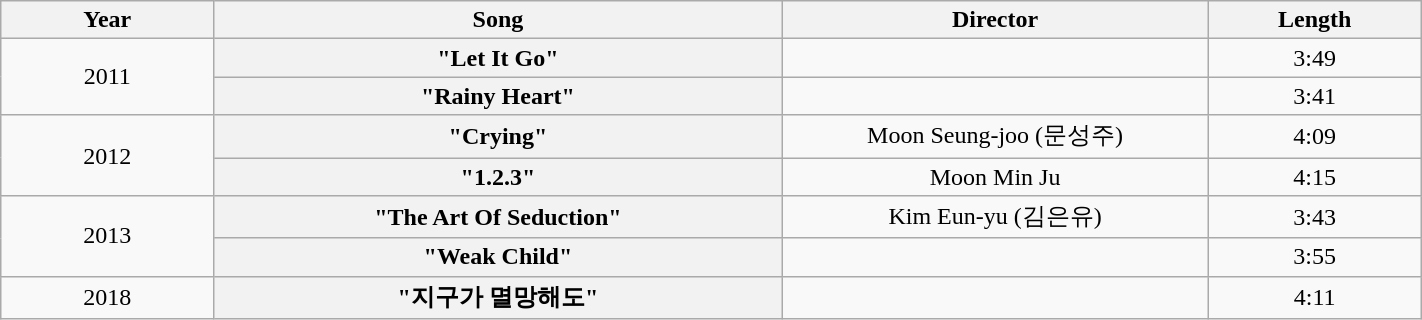<table class="wikitable plainrowheaders"  style="width:75%; text-align:center;">
<tr>
<th width=15%>Year</th>
<th width=40%>Song</th>
<th width=30%>Director</th>
<th width=15%>Length</th>
</tr>
<tr>
<td rowspan="2">2011</td>
<th scope=row>"Let It Go"</th>
<td></td>
<td>3:49</td>
</tr>
<tr>
<th scope=row>"Rainy Heart"</th>
<td></td>
<td>3:41</td>
</tr>
<tr>
<td rowspan=2>2012</td>
<th scope=row>"Crying"</th>
<td>Moon Seung-joo (문성주)</td>
<td>4:09</td>
</tr>
<tr>
<th scope=row>"1.2.3"</th>
<td>Moon Min Ju</td>
<td>4:15</td>
</tr>
<tr>
<td rowspan=2>2013</td>
<th scope=row>"The Art Of Seduction"</th>
<td>Kim Eun-yu (김은유)</td>
<td>3:43</td>
</tr>
<tr>
<th scope=row>"Weak Child"</th>
<td></td>
<td>3:55</td>
</tr>
<tr>
<td rowspan=2>2018</td>
<th scope=row>"지구가 멸망해도"</th>
<td></td>
<td>4:11</td>
</tr>
</table>
